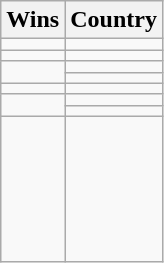<table class="wikitable">
<tr>
<th>Wins</th>
<th>Country</th>
</tr>
<tr>
<td></td>
<td></td>
</tr>
<tr>
<td></td>
<td></td>
</tr>
<tr>
<td rowspan=2></td>
<td></td>
</tr>
<tr>
<td></td>
</tr>
<tr>
<td></td>
<td></td>
</tr>
<tr>
<td rowspan=2></td>
<td></td>
</tr>
<tr>
<td></td>
</tr>
<tr>
<td></td>
<td><br><br><br><br><br></td>
</tr>
</table>
